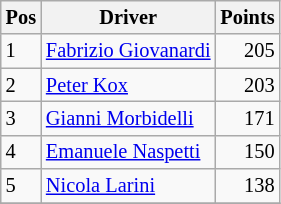<table class="wikitable" style="font-size: 85%;">
<tr>
<th>Pos</th>
<th>Driver</th>
<th>Points</th>
</tr>
<tr>
<td>1</td>
<td> <a href='#'>Fabrizio Giovanardi</a></td>
<td style="text-align:right">205</td>
</tr>
<tr>
<td>2</td>
<td> <a href='#'>Peter Kox</a></td>
<td style="text-align:right">203</td>
</tr>
<tr>
<td>3</td>
<td> <a href='#'>Gianni Morbidelli</a></td>
<td style="text-align:right">171</td>
</tr>
<tr>
<td>4</td>
<td> <a href='#'>Emanuele Naspetti</a></td>
<td style="text-align:right">150</td>
</tr>
<tr>
<td>5</td>
<td> <a href='#'>Nicola Larini</a></td>
<td style="text-align:right">138</td>
</tr>
<tr>
</tr>
</table>
